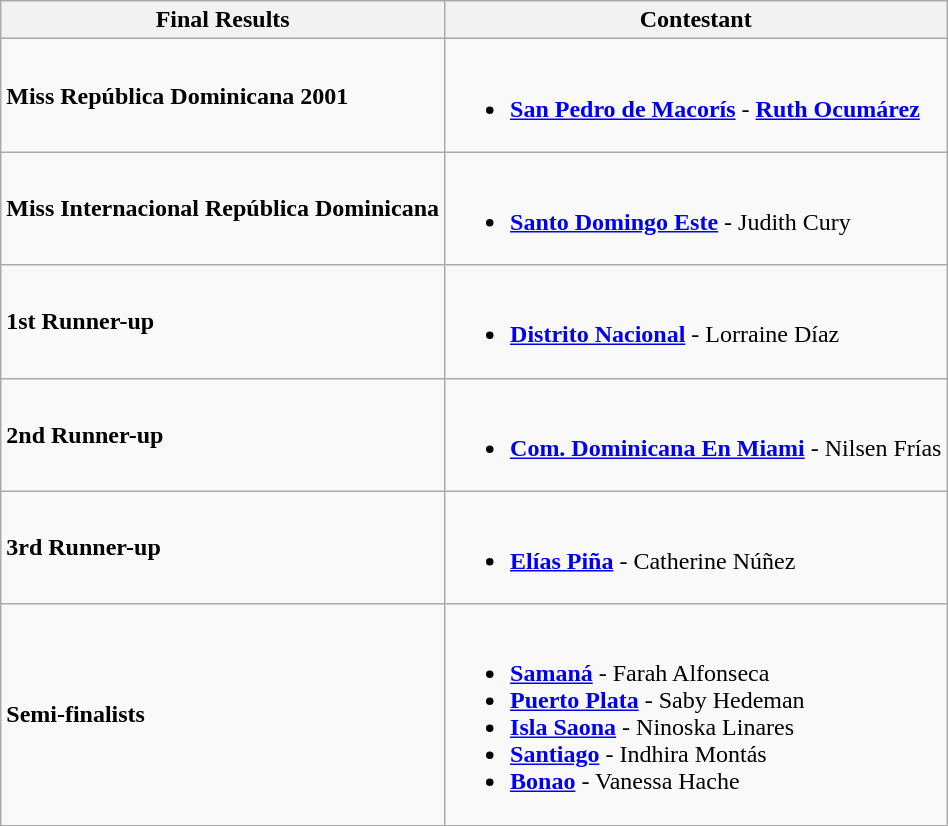<table class="wikitable">
<tr>
<th>Final Results</th>
<th>Contestant</th>
</tr>
<tr>
<td><strong>Miss República Dominicana 2001</strong></td>
<td><br><ul><li><strong><a href='#'>San Pedro de Macorís</a></strong> - <strong><a href='#'>Ruth Ocumárez</a></strong></li></ul></td>
</tr>
<tr>
<td><strong>Miss Internacional República Dominicana</strong></td>
<td><br><ul><li><strong><a href='#'>Santo Domingo Este</a></strong> - Judith Cury</li></ul></td>
</tr>
<tr>
<td><strong>1st Runner-up</strong></td>
<td><br><ul><li><strong><a href='#'>Distrito Nacional</a></strong> - Lorraine Díaz</li></ul></td>
</tr>
<tr>
<td><strong>2nd Runner-up</strong></td>
<td><br><ul><li><strong><a href='#'>Com. Dominicana En Miami</a></strong> - Nilsen Frías</li></ul></td>
</tr>
<tr>
<td><strong>3rd Runner-up</strong></td>
<td><br><ul><li><strong><a href='#'>Elías Piña</a></strong> - Catherine Núñez</li></ul></td>
</tr>
<tr>
<td><strong>Semi-finalists</strong></td>
<td><br><ul><li><strong><a href='#'>Samaná</a></strong> - Farah Alfonseca</li><li><strong><a href='#'>Puerto Plata</a></strong> - Saby Hedeman</li><li><strong><a href='#'>Isla Saona</a></strong> - Ninoska Linares</li><li><strong><a href='#'>Santiago</a></strong> - Indhira Montás</li><li><strong><a href='#'>Bonao</a></strong> - Vanessa Hache</li></ul></td>
</tr>
</table>
